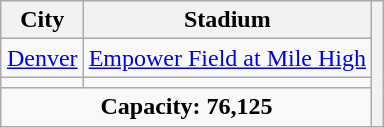<table class="wikitable" style="text-align:center; margin-left:auto; margin-right:auto; border:none;">
<tr>
<th>City</th>
<th>Stadium</th>
<th rowspan="4"></th>
</tr>
<tr>
<td><a href='#'>Denver</a></td>
<td><a href='#'>Empower Field at Mile High</a></td>
</tr>
<tr>
<td></td>
<td></td>
</tr>
<tr>
<td colspan="2"><strong>Capacity:</strong> <strong>76,125</strong></td>
</tr>
</table>
